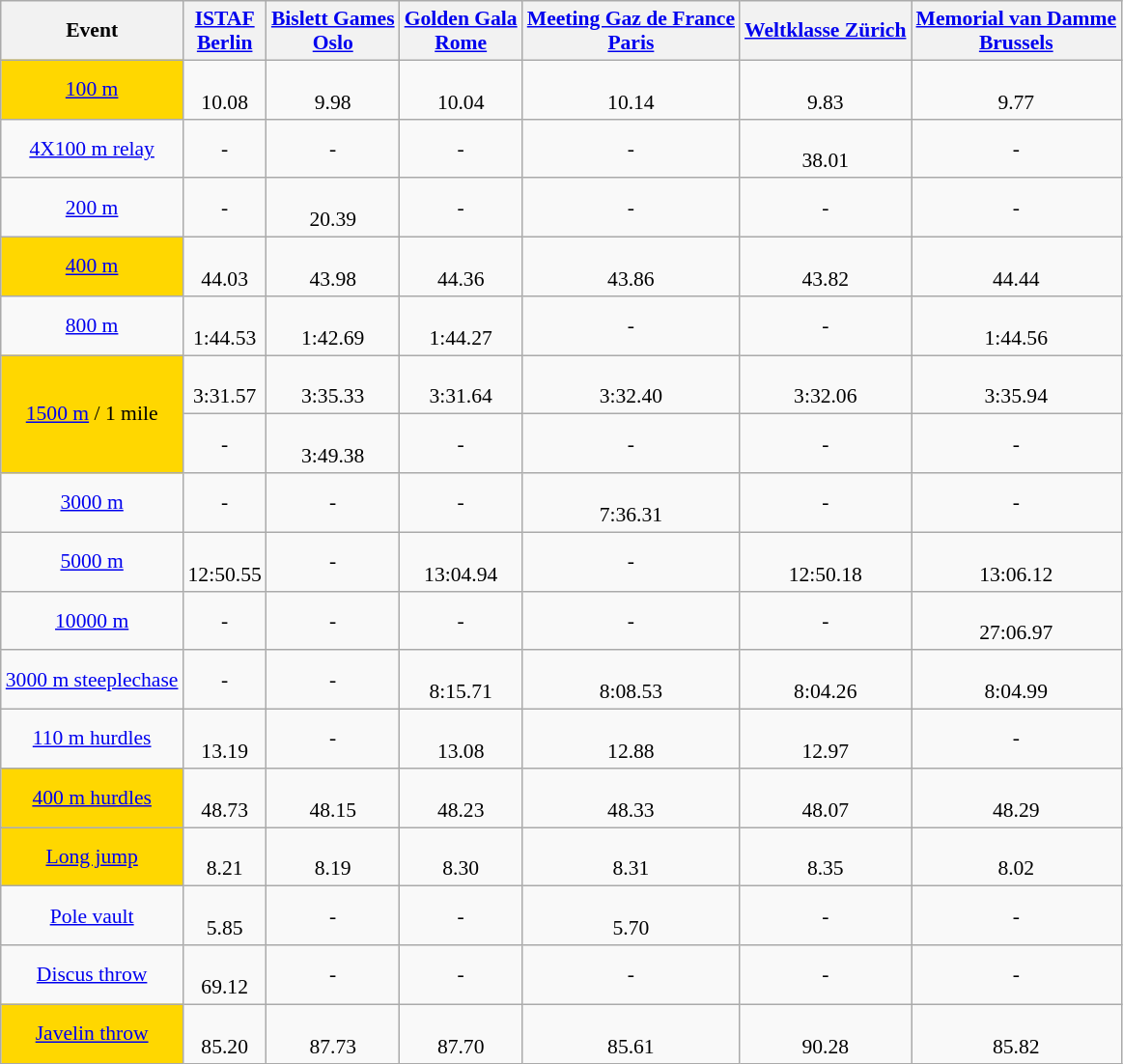<table class="wikitable" style="text-align:center; font-size:90%">
<tr>
<th align="center"><strong>Event</strong></th>
<th align="center"><strong><a href='#'>ISTAF</a><br><a href='#'>Berlin</a></strong></th>
<th align="center"><strong><a href='#'>Bislett Games</a><br><a href='#'>Oslo</a></strong></th>
<th align="center"><strong><a href='#'>Golden Gala</a><br><a href='#'>Rome</a></strong></th>
<th align="center"><strong><a href='#'>Meeting Gaz de France</a><br><a href='#'>Paris</a></strong></th>
<th align="center"><strong><a href='#'>Weltklasse Zürich</a></strong></th>
<th align="center"><strong><a href='#'>Memorial van Damme</a><br><a href='#'>Brussels</a></strong></th>
</tr>
<tr>
<td bgcolor="gold"><a href='#'>100 m</a></td>
<td><br> 10.08</td>
<td><br> 9.98</td>
<td><br> 10.04</td>
<td><br> 10.14</td>
<td><br> 9.83</td>
<td><br> 9.77</td>
</tr>
<tr>
<td><a href='#'>4X100 m relay</a></td>
<td> - </td>
<td> - </td>
<td> - </td>
<td> - </td>
<td><br> 38.01</td>
<td> - </td>
</tr>
<tr>
<td><a href='#'>200 m</a></td>
<td> - </td>
<td><br> 20.39</td>
<td> - </td>
<td> - </td>
<td> - </td>
<td> - </td>
</tr>
<tr>
<td bgcolor="gold"><a href='#'>400 m</a></td>
<td><br> 44.03</td>
<td><br> 43.98</td>
<td><br> 44.36</td>
<td><br> 43.86</td>
<td><br> 43.82</td>
<td><br> 44.44</td>
</tr>
<tr>
<td><a href='#'>800 m</a></td>
<td><br> 1:44.53</td>
<td><br> 1:42.69</td>
<td><br> 1:44.27</td>
<td> - </td>
<td> - </td>
<td><br> 1:44.56</td>
</tr>
<tr>
<td bgcolor="gold" rowspan=2><a href='#'>1500 m</a> / 1 mile</td>
<td><br> 3:31.57</td>
<td><br> 3:35.33</td>
<td><br> 3:31.64</td>
<td><br> 3:32.40</td>
<td><br> 3:32.06</td>
<td><br> 3:35.94</td>
</tr>
<tr>
<td> - </td>
<td><br> 3:49.38</td>
<td> - </td>
<td> - </td>
<td> - </td>
<td> - </td>
</tr>
<tr>
<td><a href='#'>3000 m</a></td>
<td> - </td>
<td> - </td>
<td> - </td>
<td><br> 7:36.31</td>
<td> - </td>
<td> - </td>
</tr>
<tr>
<td><a href='#'>5000 m</a></td>
<td><br> 12:50.55</td>
<td> - </td>
<td><br> 13:04.94</td>
<td> - </td>
<td><br> 12:50.18</td>
<td><br> 13:06.12</td>
</tr>
<tr>
<td><a href='#'>10000 m</a></td>
<td> - </td>
<td> - </td>
<td> - </td>
<td> - </td>
<td> - </td>
<td><br> 27:06.97</td>
</tr>
<tr>
<td><a href='#'>3000 m steeplechase</a></td>
<td> - </td>
<td> - </td>
<td><br> 8:15.71</td>
<td><br> 8:08.53</td>
<td><br> 8:04.26</td>
<td><br> 8:04.99</td>
</tr>
<tr>
<td><a href='#'>110 m hurdles</a></td>
<td><br> 13.19</td>
<td> - </td>
<td><br> 13.08</td>
<td><br> 12.88</td>
<td><br> 12.97</td>
<td> - </td>
</tr>
<tr>
<td bgcolor="gold"><a href='#'>400 m hurdles</a></td>
<td><br> 48.73</td>
<td><br> 48.15</td>
<td><br> 48.23</td>
<td><br> 48.33</td>
<td><br> 48.07</td>
<td><br> 48.29</td>
</tr>
<tr>
<td bgcolor="gold"><a href='#'>Long jump</a></td>
<td><br> 8.21</td>
<td><br> 8.19</td>
<td><br> 8.30</td>
<td><br> 8.31</td>
<td><br> 8.35</td>
<td><br> 8.02</td>
</tr>
<tr>
<td><a href='#'>Pole vault</a></td>
<td><br> 5.85</td>
<td> - </td>
<td> - </td>
<td><br> 5.70</td>
<td> - </td>
<td> - </td>
</tr>
<tr>
<td><a href='#'>Discus throw</a></td>
<td><br> 69.12</td>
<td> - </td>
<td> - </td>
<td> - </td>
<td> - </td>
<td> - </td>
</tr>
<tr>
<td bgcolor="gold"><a href='#'>Javelin throw</a></td>
<td><br> 85.20</td>
<td><br> 87.73</td>
<td><br> 87.70</td>
<td><br> 85.61</td>
<td><br> 90.28</td>
<td><br> 85.82</td>
</tr>
</table>
